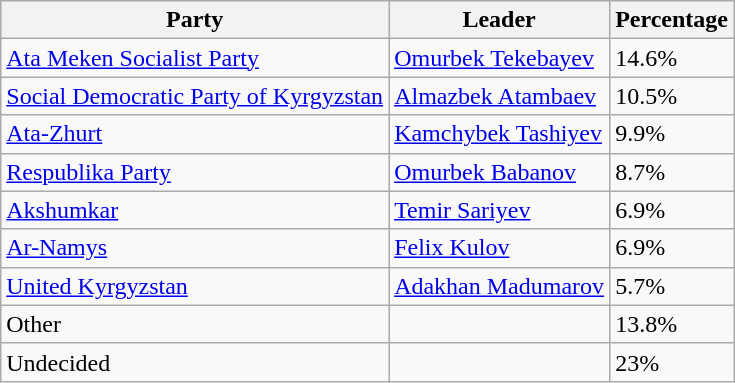<table class="wikitable">
<tr>
<th>Party</th>
<th>Leader</th>
<th>Percentage</th>
</tr>
<tr>
<td><a href='#'>Ata Meken Socialist Party</a></td>
<td><a href='#'>Omurbek Tekebayev</a></td>
<td>14.6%</td>
</tr>
<tr>
<td><a href='#'>Social Democratic Party of Kyrgyzstan</a></td>
<td><a href='#'>Almazbek Atambaev</a></td>
<td>10.5%</td>
</tr>
<tr>
<td><a href='#'>Ata-Zhurt</a></td>
<td><a href='#'>Kamchybek Tashiyev</a></td>
<td>9.9%</td>
</tr>
<tr>
<td><a href='#'>Respublika Party</a></td>
<td><a href='#'>Omurbek Babanov</a></td>
<td>8.7%</td>
</tr>
<tr>
<td><a href='#'>Akshumkar</a></td>
<td><a href='#'>Temir Sariyev</a></td>
<td>6.9%</td>
</tr>
<tr>
<td><a href='#'>Ar-Namys</a></td>
<td><a href='#'>Felix Kulov</a></td>
<td>6.9%</td>
</tr>
<tr>
<td><a href='#'>United Kyrgyzstan</a></td>
<td><a href='#'>Adakhan Madumarov</a></td>
<td>5.7%</td>
</tr>
<tr>
<td>Other</td>
<td></td>
<td>13.8%</td>
</tr>
<tr>
<td>Undecided</td>
<td></td>
<td>23%</td>
</tr>
</table>
